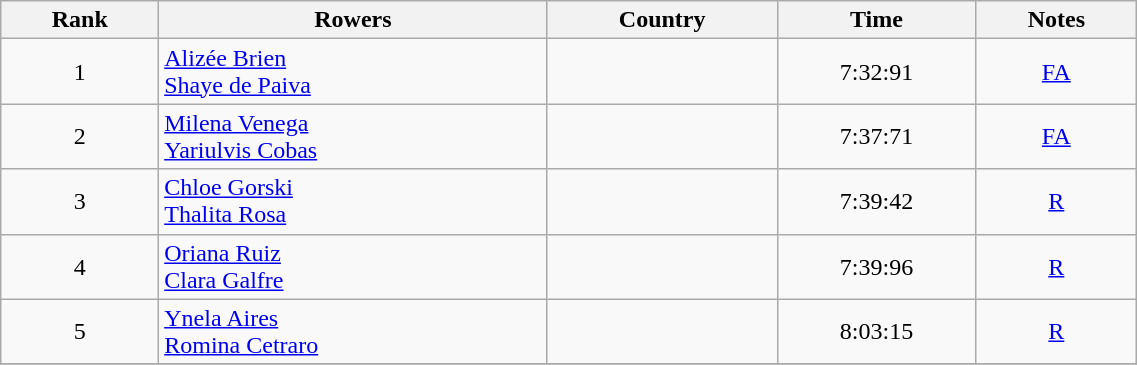<table class="wikitable" width=60% style="text-align:center">
<tr>
<th>Rank</th>
<th>Rowers</th>
<th>Country</th>
<th>Time</th>
<th>Notes</th>
</tr>
<tr>
<td>1</td>
<td align=left><a href='#'>Alizée Brien</a><br><a href='#'>Shaye de Paiva</a></td>
<td align=left></td>
<td>7:32:91</td>
<td><a href='#'>FA</a></td>
</tr>
<tr>
<td>2</td>
<td align=left><a href='#'>Milena Venega</a><br><a href='#'>Yariulvis Cobas</a></td>
<td align=left></td>
<td>7:37:71</td>
<td><a href='#'>FA</a></td>
</tr>
<tr>
<td>3</td>
<td align=left><a href='#'>Chloe Gorski</a><br><a href='#'>Thalita Rosa</a></td>
<td align=left></td>
<td>7:39:42</td>
<td><a href='#'>R</a></td>
</tr>
<tr>
<td>4</td>
<td align=left><a href='#'>Oriana Ruiz</a><br><a href='#'>Clara Galfre</a></td>
<td align=left></td>
<td>7:39:96</td>
<td><a href='#'>R</a></td>
</tr>
<tr>
<td>5</td>
<td align=left><a href='#'>Ynela Aires</a><br><a href='#'>Romina Cetraro</a></td>
<td align=left></td>
<td>8:03:15</td>
<td><a href='#'>R</a></td>
</tr>
<tr>
</tr>
</table>
